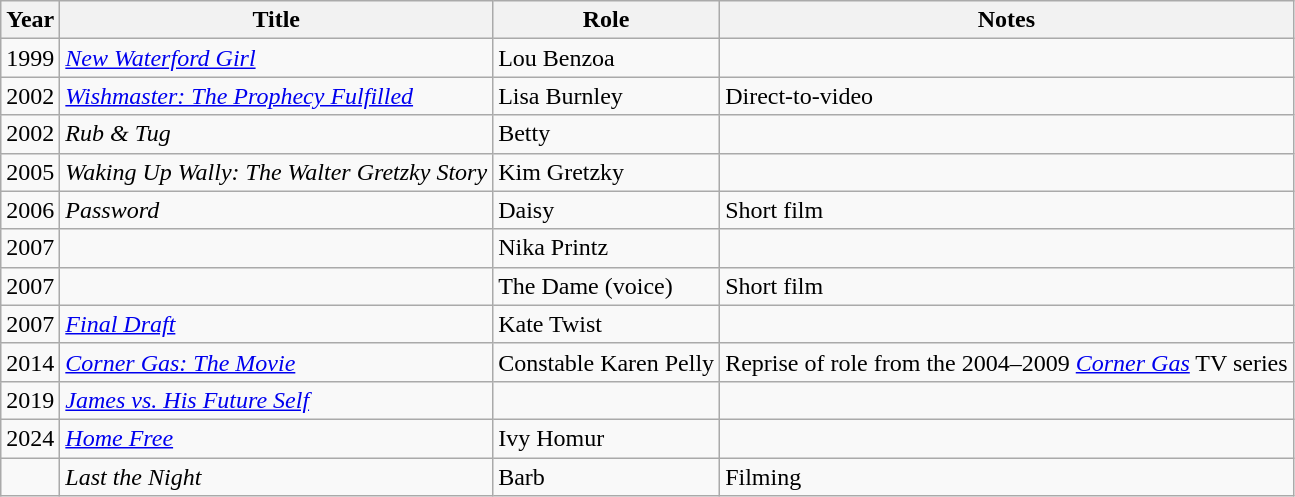<table class="wikitable sortable">
<tr>
<th>Year</th>
<th>Title</th>
<th>Role</th>
<th class="unsortable">Notes</th>
</tr>
<tr>
<td>1999</td>
<td><em><a href='#'>New Waterford Girl</a></em></td>
<td>Lou Benzoa</td>
<td></td>
</tr>
<tr>
<td>2002</td>
<td><em><a href='#'>Wishmaster: The Prophecy Fulfilled</a></em></td>
<td>Lisa Burnley</td>
<td>Direct-to-video</td>
</tr>
<tr>
<td>2002</td>
<td><em>Rub & Tug</em></td>
<td>Betty</td>
<td></td>
</tr>
<tr>
<td>2005</td>
<td><em>Waking Up Wally: The Walter Gretzky Story</em></td>
<td>Kim Gretzky</td>
<td></td>
</tr>
<tr>
<td>2006</td>
<td><em>Password</em></td>
<td>Daisy</td>
<td>Short film</td>
</tr>
<tr>
<td>2007</td>
<td><em></em></td>
<td>Nika Printz</td>
<td></td>
</tr>
<tr>
<td>2007</td>
<td><em></em></td>
<td>The Dame (voice)</td>
<td>Short film</td>
</tr>
<tr>
<td>2007</td>
<td><em><a href='#'>Final Draft</a></em></td>
<td>Kate Twist</td>
<td></td>
</tr>
<tr>
<td>2014</td>
<td><em><a href='#'>Corner Gas: The Movie</a></em></td>
<td>Constable Karen Pelly</td>
<td>Reprise of role from the 2004–2009 <em><a href='#'>Corner Gas</a></em> TV series</td>
</tr>
<tr>
<td>2019</td>
<td><em><a href='#'>James vs. His Future Self</a></em></td>
<td></td>
<td></td>
</tr>
<tr>
<td>2024</td>
<td><em><a href='#'>Home Free</a></em></td>
<td>Ivy Homur</td>
<td></td>
</tr>
<tr>
<td></td>
<td><em>Last the Night</em></td>
<td>Barb</td>
<td>Filming</td>
</tr>
</table>
